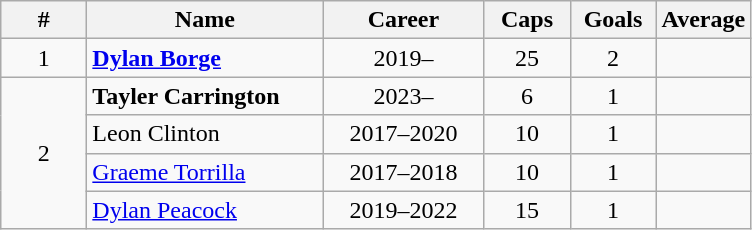<table class="wikitable sortable" style="text-align:center;">
<tr>
<th width=50px>#</th>
<th style="width:150px;">Name</th>
<th style="width:100px;">Career</th>
<th width=50px>Caps</th>
<th width=50px>Goals</th>
<th width=50px>Average</th>
</tr>
<tr>
<td rowspan="1">1</td>
<td align="left"><strong><a href='#'>Dylan Borge</a></strong></td>
<td>2019–</td>
<td>25</td>
<td>2</td>
<td></td>
</tr>
<tr>
<td rowspan="4">2</td>
<td align="left"><strong>Tayler Carrington</strong></td>
<td>2023–</td>
<td>6</td>
<td>1</td>
<td></td>
</tr>
<tr>
<td align="left">Leon Clinton</td>
<td>2017–2020</td>
<td>10</td>
<td>1</td>
<td></td>
</tr>
<tr>
<td align="left"><a href='#'>Graeme Torrilla</a></td>
<td>2017–2018</td>
<td>10</td>
<td>1</td>
<td></td>
</tr>
<tr>
<td align="left"><a href='#'>Dylan Peacock</a></td>
<td>2019–2022</td>
<td>15</td>
<td>1</td>
<td></td>
</tr>
</table>
